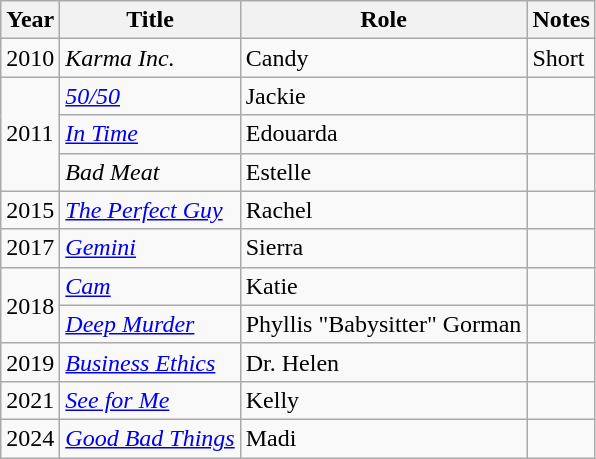<table class="wikitable sortable">
<tr>
<th>Year</th>
<th>Title</th>
<th>Role</th>
<th class="unsortable">Notes</th>
</tr>
<tr>
<td>2010</td>
<td><em>Karma Inc.</em></td>
<td>Candy</td>
<td>Short</td>
</tr>
<tr>
<td rowspan="3">2011</td>
<td><em><a href='#'>50/50</a></em></td>
<td>Jackie</td>
<td></td>
</tr>
<tr>
<td><em><a href='#'>In Time</a></em></td>
<td>Edouarda</td>
<td></td>
</tr>
<tr>
<td><em>Bad Meat</em></td>
<td>Estelle</td>
<td></td>
</tr>
<tr>
<td>2015</td>
<td data-sort-value="Perfect Guy, The"><em><a href='#'>The Perfect Guy</a></em></td>
<td>Rachel</td>
<td></td>
</tr>
<tr>
<td>2017</td>
<td><em><a href='#'>Gemini</a></em></td>
<td>Sierra</td>
<td></td>
</tr>
<tr>
<td rowspan="2">2018</td>
<td><em><a href='#'>Cam</a></em></td>
<td>Katie</td>
<td></td>
</tr>
<tr>
<td><em><a href='#'>Deep Murder</a></em></td>
<td>Phyllis "Babysitter" Gorman</td>
<td></td>
</tr>
<tr>
<td>2019</td>
<td><em><a href='#'>Business Ethics</a></em></td>
<td>Dr. Helen</td>
<td></td>
</tr>
<tr>
<td>2021</td>
<td><em><a href='#'>See for Me</a></em></td>
<td>Kelly</td>
<td></td>
</tr>
<tr>
<td>2024</td>
<td><em><a href='#'>Good Bad Things</a></em></td>
<td>Madi</td>
<td></td>
</tr>
</table>
